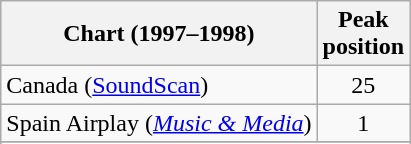<table class="wikitable sortable">
<tr>
<th>Chart (1997–1998)</th>
<th>Peak<br>position</th>
</tr>
<tr>
<td>Canada (<a href='#'>SoundScan</a>)</td>
<td align="center">25</td>
</tr>
<tr>
<td>Spain Airplay (<em><a href='#'>Music & Media</a></em>)</td>
<td align="center">1</td>
</tr>
<tr>
</tr>
<tr>
</tr>
</table>
